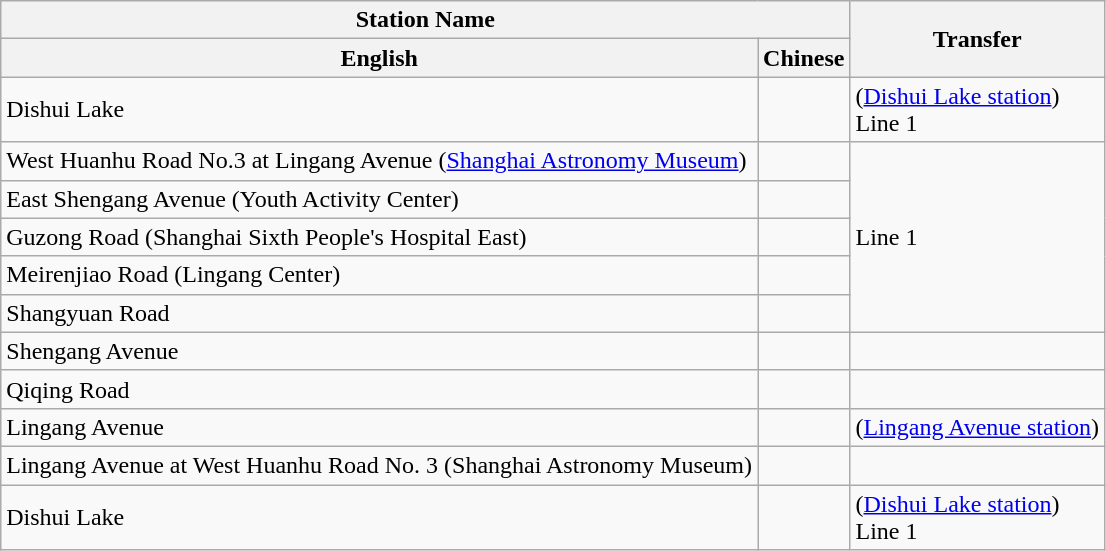<table class="wikitable">
<tr>
<th colspan="2">Station Name</th>
<th rowspan="2">Transfer</th>
</tr>
<tr>
<th>English</th>
<th>Chinese</th>
</tr>
<tr>
<td>Dishui Lake</td>
<td><span></span></td>
<td> (<a href='#'>Dishui Lake station</a>)<br>Line 1</td>
</tr>
<tr>
<td>West Huanhu Road No.3 at Lingang Avenue (<a href='#'>Shanghai Astronomy Museum</a>)</td>
<td><span></span></td>
<td rowspan="5">Line 1</td>
</tr>
<tr>
<td>East Shengang Avenue (Youth Activity Center)</td>
<td><span></span></td>
</tr>
<tr>
<td>Guzong Road (Shanghai Sixth People's Hospital East)</td>
<td><span></span></td>
</tr>
<tr>
<td>Meirenjiao Road (Lingang Center)</td>
<td><span></span></td>
</tr>
<tr>
<td>Shangyuan Road</td>
<td><span></span></td>
</tr>
<tr>
<td>Shengang Avenue</td>
<td><span></span></td>
<td></td>
</tr>
<tr>
<td>Qiqing Road</td>
<td><span></span></td>
<td></td>
</tr>
<tr>
<td>Lingang Avenue</td>
<td><span></span></td>
<td> (<a href='#'>Lingang Avenue station</a>)</td>
</tr>
<tr>
<td>Lingang Avenue at West Huanhu Road No. 3 (Shanghai Astronomy Museum)</td>
<td><span></span></td>
<td></td>
</tr>
<tr>
<td>Dishui Lake</td>
<td><span></span></td>
<td> (<a href='#'>Dishui Lake station</a>)<br>Line 1</td>
</tr>
</table>
